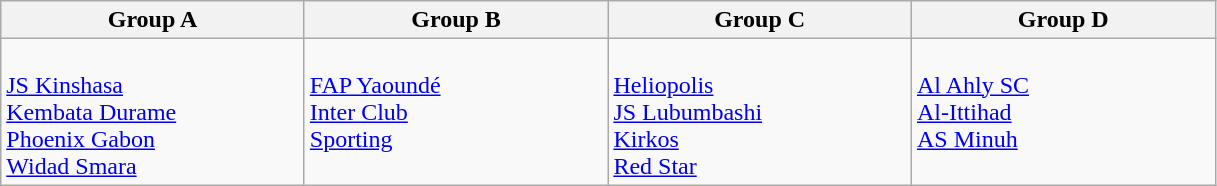<table class="wikitable">
<tr>
<th width=195px>Group A</th>
<th width=195px>Group B</th>
<th width=195px>Group C</th>
<th width=195px>Group D</th>
</tr>
<tr>
<td valign=top><br> <a href='#'>JS Kinshasa</a><br>
 <a href='#'>Kembata Durame</a><br>
 <a href='#'>Phoenix Gabon</a><br>
 <a href='#'>Widad Smara</a></td>
<td valign=top><br> <a href='#'>FAP Yaoundé</a><br>
 <a href='#'>Inter Club</a><br>
 <a href='#'>Sporting</a></td>
<td valign=top><br> <a href='#'>Heliopolis</a><br>
 <a href='#'>JS Lubumbashi</a><br>
 <a href='#'>Kirkos</a><br>
 <a href='#'>Red Star</a></td>
<td valign=top><br> <a href='#'>Al Ahly SC</a><br>
 <a href='#'>Al-Ittihad</a><br>
 <a href='#'>AS Minuh</a></td>
</tr>
</table>
